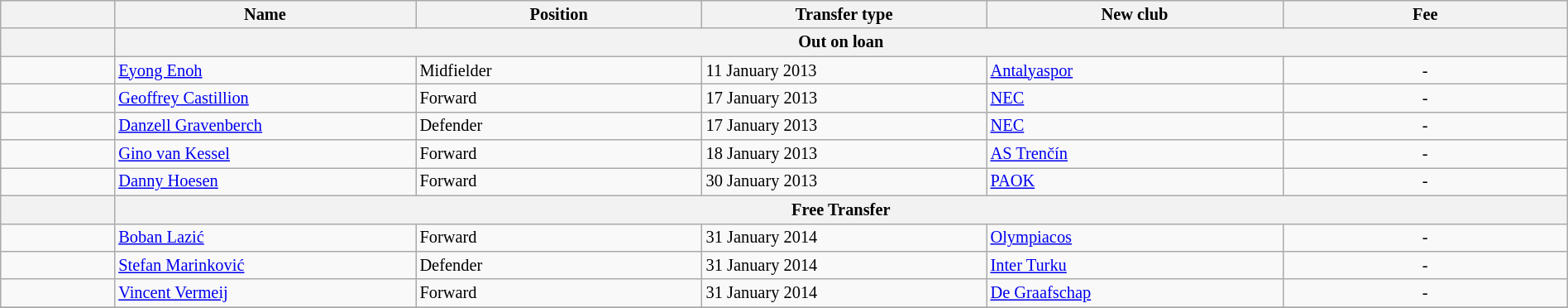<table class="wikitable" style="width:100%; font-size:85%;">
<tr>
<th width="2%"></th>
<th width="5%">Name</th>
<th width="5%">Position</th>
<th width="5%">Transfer type</th>
<th width="5%">New club</th>
<th width="5%">Fee</th>
</tr>
<tr>
<th></th>
<th colspan="5" align="center">Out on loan</th>
</tr>
<tr>
<td align=center></td>
<td align=left> <a href='#'>Eyong Enoh</a></td>
<td align=left>Midfielder</td>
<td align=left>11 January 2013</td>
<td align=left> <a href='#'>Antalyaspor</a></td>
<td align=center>-</td>
</tr>
<tr>
<td align=center></td>
<td align=left> <a href='#'>Geoffrey Castillion</a></td>
<td align=left>Forward</td>
<td align=left>17 January 2013</td>
<td align=left> <a href='#'>NEC</a></td>
<td align=center>-</td>
</tr>
<tr>
<td align=center></td>
<td align=left> <a href='#'>Danzell Gravenberch</a></td>
<td align=left>Defender</td>
<td align=left>17 January 2013</td>
<td align=left> <a href='#'>NEC</a></td>
<td align=center>-</td>
</tr>
<tr>
<td align=center></td>
<td align=left> <a href='#'>Gino van Kessel</a></td>
<td align=left>Forward</td>
<td align=left>18 January 2013</td>
<td align=left> <a href='#'>AS Trenčín</a></td>
<td align=center>-</td>
</tr>
<tr>
<td align=center></td>
<td align=left> <a href='#'>Danny Hoesen</a></td>
<td align=left>Forward</td>
<td align=left>30 January 2013</td>
<td align=left> <a href='#'>PAOK</a></td>
<td align=center>-</td>
</tr>
<tr>
<th></th>
<th colspan="5" align="center">Free Transfer</th>
</tr>
<tr>
<td align=center></td>
<td align=left> <a href='#'>Boban Lazić</a></td>
<td align=left>Forward</td>
<td align=left>31 January 2014</td>
<td align=left> <a href='#'>Olympiacos</a></td>
<td align=center>-</td>
</tr>
<tr>
<td align=center></td>
<td align=left> <a href='#'>Stefan Marinković</a></td>
<td align=left>Defender</td>
<td align=left>31 January 2014</td>
<td align=left> <a href='#'>Inter Turku</a></td>
<td align=center>-</td>
</tr>
<tr>
<td align=center></td>
<td align=left> <a href='#'>Vincent Vermeij</a></td>
<td align=left>Forward</td>
<td align=left>31 January 2014</td>
<td align=left> <a href='#'>De Graafschap</a></td>
<td align=center>-</td>
</tr>
<tr>
</tr>
</table>
